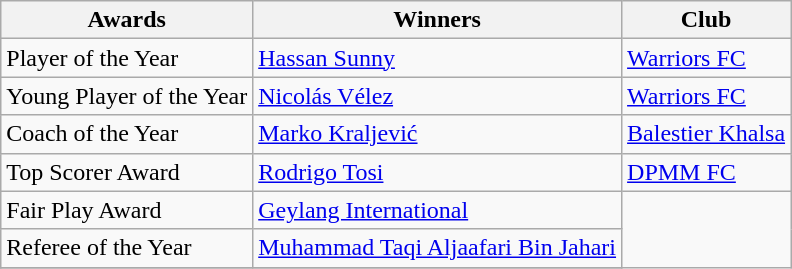<table class="wikitable">
<tr>
<th>Awards</th>
<th>Winners</th>
<th>Club</th>
</tr>
<tr>
<td>Player of the Year</td>
<td><a href='#'>Hassan Sunny</a></td>
<td><a href='#'>Warriors FC</a></td>
</tr>
<tr>
<td>Young Player of the Year</td>
<td> <a href='#'>Nicolás Vélez</a></td>
<td><a href='#'>Warriors FC</a></td>
</tr>
<tr>
<td>Coach of the Year</td>
<td> <a href='#'>Marko Kraljević</a></td>
<td><a href='#'>Balestier Khalsa</a></td>
</tr>
<tr>
<td>Top Scorer Award</td>
<td> <a href='#'>Rodrigo Tosi</a></td>
<td> <a href='#'>DPMM FC</a></td>
</tr>
<tr>
<td>Fair Play Award</td>
<td><a href='#'>Geylang International</a></td>
</tr>
<tr>
<td>Referee of the Year</td>
<td><a href='#'>Muhammad Taqi Aljaafari Bin Jahari </a></td>
</tr>
<tr>
</tr>
</table>
